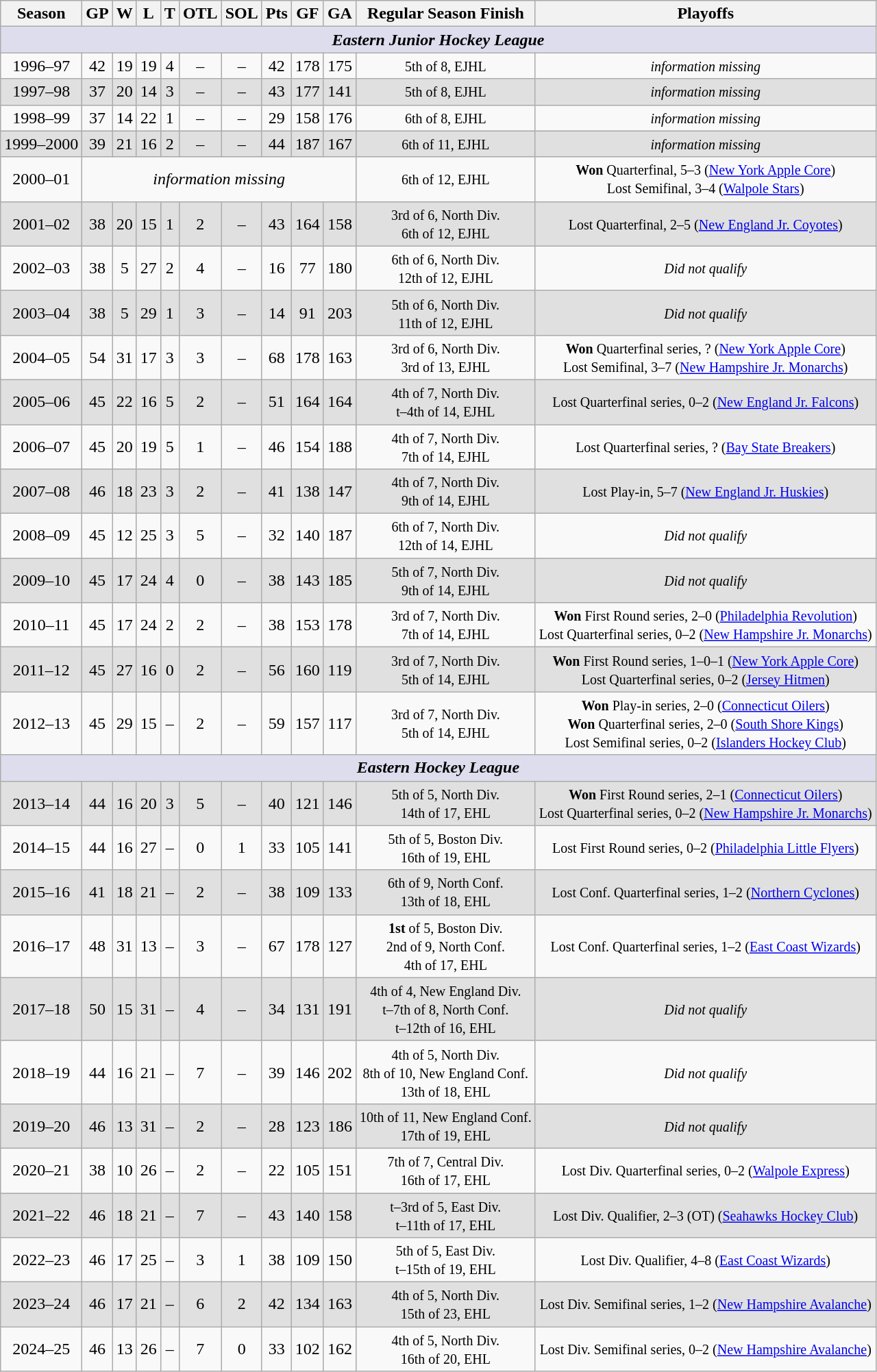<table class="wikitable" style="text-align:center">
<tr>
<th>Season</th>
<th>GP</th>
<th>W</th>
<th>L</th>
<th>T</th>
<th>OTL</th>
<th>SOL</th>
<th>Pts</th>
<th>GF</th>
<th>GA</th>
<th>Regular Season Finish</th>
<th>Playoffs</th>
</tr>
<tr bgcolor=ddddee>
<td colspan=15><strong><em>Eastern Junior Hockey League</em></strong></td>
</tr>
<tr>
<td>1996–97</td>
<td>42</td>
<td>19</td>
<td>19</td>
<td>4</td>
<td>–</td>
<td>–</td>
<td>42</td>
<td>178</td>
<td>175</td>
<td><small>5th of 8, EJHL</small></td>
<td><small><em>information missing</em></small></td>
</tr>
<tr bgcolor=e0e0e0>
<td>1997–98</td>
<td>37</td>
<td>20</td>
<td>14</td>
<td>3</td>
<td>–</td>
<td>–</td>
<td>43</td>
<td>177</td>
<td>141</td>
<td><small>5th of 8, EJHL</small></td>
<td><small><em>information missing</em></small></td>
</tr>
<tr>
<td>1998–99</td>
<td>37</td>
<td>14</td>
<td>22</td>
<td>1</td>
<td>–</td>
<td>–</td>
<td>29</td>
<td>158</td>
<td>176</td>
<td><small>6th of 8, EJHL</small></td>
<td><small><em>information missing</em></small></td>
</tr>
<tr bgcolor=e0e0e0>
<td>1999–2000</td>
<td>39</td>
<td>21</td>
<td>16</td>
<td>2</td>
<td>–</td>
<td>–</td>
<td>44</td>
<td>187</td>
<td>167</td>
<td><small>6th of 11, EJHL</small></td>
<td><small><em>information missing</em></small></td>
</tr>
<tr>
<td>2000–01</td>
<td colspan=9><em>information missing</em></td>
<td><small>6th of 12, EJHL</small></td>
<td><small><strong>Won</strong> Quarterfinal, 5–3 (<a href='#'>New York Apple Core</a>)<br>Lost Semifinal, 3–4 (<a href='#'>Walpole Stars</a>)</small></td>
</tr>
<tr bgcolor=e0e0e0>
<td>2001–02</td>
<td>38</td>
<td>20</td>
<td>15</td>
<td>1</td>
<td>2</td>
<td>–</td>
<td>43</td>
<td>164</td>
<td>158</td>
<td><small>3rd of 6, North Div.<br>6th of 12, EJHL</small></td>
<td><small>Lost Quarterfinal, 2–5 (<a href='#'>New England Jr. Coyotes</a>)</small></td>
</tr>
<tr>
<td>2002–03</td>
<td>38</td>
<td>5</td>
<td>27</td>
<td>2</td>
<td>4</td>
<td>–</td>
<td>16</td>
<td>77</td>
<td>180</td>
<td><small>6th of 6, North Div.<br>12th of 12, EJHL</small></td>
<td><small><em>Did not qualify</em></small></td>
</tr>
<tr bgcolor=e0e0e0>
<td>2003–04</td>
<td>38</td>
<td>5</td>
<td>29</td>
<td>1</td>
<td>3</td>
<td>–</td>
<td>14</td>
<td>91</td>
<td>203</td>
<td><small>5th of 6, North Div.<br>11th of 12, EJHL</small></td>
<td><small><em>Did not qualify</em></small></td>
</tr>
<tr>
<td>2004–05</td>
<td>54</td>
<td>31</td>
<td>17</td>
<td>3</td>
<td>3</td>
<td>–</td>
<td>68</td>
<td>178</td>
<td>163</td>
<td><small>3rd of 6, North Div.<br>3rd of 13, EJHL</small></td>
<td><small><strong>Won</strong> Quarterfinal series, ? (<a href='#'>New York Apple Core</a>)<br>Lost Semifinal, 3–7 (<a href='#'>New Hampshire Jr. Monarchs</a>)</small></td>
</tr>
<tr bgcolor=e0e0e0>
<td>2005–06</td>
<td>45</td>
<td>22</td>
<td>16</td>
<td>5</td>
<td>2</td>
<td>–</td>
<td>51</td>
<td>164</td>
<td>164</td>
<td><small>4th of 7, North Div.<br>t–4th of 14, EJHL</small></td>
<td><small>Lost Quarterfinal series, 0–2 (<a href='#'>New England Jr. Falcons</a>)</small></td>
</tr>
<tr>
<td>2006–07</td>
<td>45</td>
<td>20</td>
<td>19</td>
<td>5</td>
<td>1</td>
<td>–</td>
<td>46</td>
<td>154</td>
<td>188</td>
<td><small>4th of 7, North Div.<br>7th of 14, EJHL</small></td>
<td><small>Lost Quarterfinal series, ? (<a href='#'>Bay State Breakers</a>)</small></td>
</tr>
<tr bgcolor=e0e0e0>
<td>2007–08</td>
<td>46</td>
<td>18</td>
<td>23</td>
<td>3</td>
<td>2</td>
<td>–</td>
<td>41</td>
<td>138</td>
<td>147</td>
<td><small>4th of 7, North Div.<br>9th of 14, EJHL</small></td>
<td><small>Lost Play-in, 5–7 (<a href='#'>New England Jr. Huskies</a>)</small></td>
</tr>
<tr>
<td>2008–09</td>
<td>45</td>
<td>12</td>
<td>25</td>
<td>3</td>
<td>5</td>
<td>–</td>
<td>32</td>
<td>140</td>
<td>187</td>
<td><small>6th of 7, North Div.<br>12th of 14, EJHL</small></td>
<td><small><em>Did not qualify</em></small></td>
</tr>
<tr bgcolor=e0e0e0>
<td>2009–10</td>
<td>45</td>
<td>17</td>
<td>24</td>
<td>4</td>
<td>0</td>
<td>–</td>
<td>38</td>
<td>143</td>
<td>185</td>
<td><small>5th of 7, North Div.<br>9th of 14, EJHL</small></td>
<td><small><em>Did not qualify</em></small></td>
</tr>
<tr>
<td>2010–11</td>
<td>45</td>
<td>17</td>
<td>24</td>
<td>2</td>
<td>2</td>
<td>–</td>
<td>38</td>
<td>153</td>
<td>178</td>
<td><small>3rd of 7, North Div.<br>7th of 14, EJHL</small></td>
<td><small><strong>Won</strong> First Round series, 2–0 (<a href='#'>Philadelphia Revolution</a>)<br>Lost Quarterfinal series, 0–2 (<a href='#'>New Hampshire Jr. Monarchs</a>)</small></td>
</tr>
<tr bgcolor=e0e0e0>
<td>2011–12</td>
<td>45</td>
<td>27</td>
<td>16</td>
<td>0</td>
<td>2</td>
<td>–</td>
<td>56</td>
<td>160</td>
<td>119</td>
<td><small>3rd of 7, North Div.<br>5th of 14, EJHL</small></td>
<td><small><strong>Won</strong> First Round series, 1–0–1 (<a href='#'>New York Apple Core</a>)<br>Lost Quarterfinal series, 0–2 (<a href='#'>Jersey Hitmen</a>)</small></td>
</tr>
<tr>
<td>2012–13</td>
<td>45</td>
<td>29</td>
<td>15</td>
<td>–</td>
<td>2</td>
<td>–</td>
<td>59</td>
<td>157</td>
<td>117</td>
<td><small>3rd of 7, North Div.<br>5th of 14, EJHL</small></td>
<td><small><strong>Won</strong> Play-in series, 2–0 (<a href='#'>Connecticut Oilers</a>)<br><strong>Won</strong> Quarterfinal series, 2–0 (<a href='#'>South Shore Kings</a>)<br>Lost Semifinal series, 0–2 (<a href='#'>Islanders Hockey Club</a>)</small></td>
</tr>
<tr bgcolor=ddddee>
<td colspan=15><strong><em>Eastern Hockey League</em></strong></td>
</tr>
<tr bgcolor=e0e0e0>
<td>2013–14</td>
<td>44</td>
<td>16</td>
<td>20</td>
<td>3</td>
<td>5</td>
<td>–</td>
<td>40</td>
<td>121</td>
<td>146</td>
<td><small>5th of 5, North Div.<br>14th of 17, EHL</small></td>
<td><small><strong>Won</strong> First Round series, 2–1 (<a href='#'>Connecticut Oilers</a>)<br>Lost Quarterfinal series, 0–2 (<a href='#'>New Hampshire Jr. Monarchs</a>)</small></td>
</tr>
<tr>
<td>2014–15</td>
<td>44</td>
<td>16</td>
<td>27</td>
<td>–</td>
<td>0</td>
<td>1</td>
<td>33</td>
<td>105</td>
<td>141</td>
<td><small>5th of 5, Boston Div.<br>16th of 19, EHL</small></td>
<td><small>Lost First Round series, 0–2 (<a href='#'>Philadelphia Little Flyers</a>)</small></td>
</tr>
<tr bgcolor=e0e0e0>
<td>2015–16</td>
<td>41</td>
<td>18</td>
<td>21</td>
<td>–</td>
<td>2</td>
<td>–</td>
<td>38</td>
<td>109</td>
<td>133</td>
<td><small>6th of 9, North Conf.<br>13th of 18, EHL</small></td>
<td><small>Lost Conf. Quarterfinal series, 1–2 (<a href='#'>Northern Cyclones</a>)</small></td>
</tr>
<tr>
<td>2016–17</td>
<td>48</td>
<td>31</td>
<td>13</td>
<td>–</td>
<td>3</td>
<td>–</td>
<td>67</td>
<td>178</td>
<td>127</td>
<td><small><strong>1st</strong> of 5, Boston Div.<br>2nd of 9, North Conf.<br>4th of 17, EHL</small></td>
<td><small>Lost Conf. Quarterfinal series, 1–2 (<a href='#'>East Coast Wizards</a>)</small></td>
</tr>
<tr bgcolor=e0e0e0>
<td>2017–18</td>
<td>50</td>
<td>15</td>
<td>31</td>
<td>–</td>
<td>4</td>
<td>–</td>
<td>34</td>
<td>131</td>
<td>191</td>
<td><small>4th of 4, New England Div.<br>t–7th of 8, North Conf.<br>t–12th of 16, EHL</small></td>
<td><small><em>Did not qualify</em></small></td>
</tr>
<tr>
<td>2018–19</td>
<td>44</td>
<td>16</td>
<td>21</td>
<td>–</td>
<td>7</td>
<td>–</td>
<td>39</td>
<td>146</td>
<td>202</td>
<td><small>4th of 5, North Div.<br>8th of 10, New England Conf.<br>13th of 18, EHL</small></td>
<td><small><em>Did not qualify</em></small></td>
</tr>
<tr bgcolor=e0e0e0>
<td>2019–20</td>
<td>46</td>
<td>13</td>
<td>31</td>
<td>–</td>
<td>2</td>
<td>–</td>
<td>28</td>
<td>123</td>
<td>186</td>
<td><small>10th of 11, New England Conf.<br>17th of 19, EHL</small></td>
<td><small><em>Did not qualify</em></small></td>
</tr>
<tr>
<td>2020–21</td>
<td>38</td>
<td>10</td>
<td>26</td>
<td>–</td>
<td>2</td>
<td>–</td>
<td>22</td>
<td>105</td>
<td>151</td>
<td><small>7th of 7, Central Div.<br>16th of 17, EHL</small></td>
<td><small>Lost Div. Quarterfinal series, 0–2 (<a href='#'>Walpole Express</a>)</small></td>
</tr>
<tr bgcolor=e0e0e0>
<td>2021–22</td>
<td>46</td>
<td>18</td>
<td>21</td>
<td>–</td>
<td>7</td>
<td>–</td>
<td>43</td>
<td>140</td>
<td>158</td>
<td><small>t–3rd of 5, East Div.<br>t–11th of 17, EHL</small></td>
<td><small>Lost Div. Qualifier, 2–3 (OT) (<a href='#'>Seahawks Hockey Club</a>)</small></td>
</tr>
<tr>
<td>2022–23</td>
<td>46</td>
<td>17</td>
<td>25</td>
<td>–</td>
<td>3</td>
<td>1</td>
<td>38</td>
<td>109</td>
<td>150</td>
<td><small>5th of 5, East Div.<br>t–15th of 19, EHL</small></td>
<td><small>Lost Div. Qualifier, 4–8 (<a href='#'>East Coast Wizards</a>)</small></td>
</tr>
<tr bgcolor=e0e0e0>
<td>2023–24</td>
<td>46</td>
<td>17</td>
<td>21</td>
<td>–</td>
<td>6</td>
<td>2</td>
<td>42</td>
<td>134</td>
<td>163</td>
<td><small>4th of 5, North Div.<br>15th of 23, EHL</small></td>
<td><small>Lost Div. Semifinal series, 1–2 (<a href='#'>New Hampshire Avalanche</a>)</small></td>
</tr>
<tr>
<td>2024–25</td>
<td>46</td>
<td>13</td>
<td>26</td>
<td>–</td>
<td>7</td>
<td>0</td>
<td>33</td>
<td>102</td>
<td>162</td>
<td><small>4th of 5, North Div.<br>16th of 20, EHL</small></td>
<td><small>Lost Div. Semifinal series, 0–2 (<a href='#'>New Hampshire Avalanche</a>)</small></td>
</tr>
</table>
